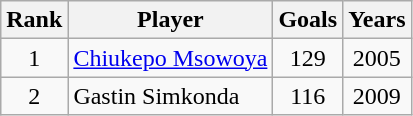<table class="wikitable" style="text-align:center;">
<tr>
<th>Rank</th>
<th>Player</th>
<th>Goals</th>
<th>Years</th>
</tr>
<tr>
<td>1</td>
<td align=left> <a href='#'>Chiukepo Msowoya</a></td>
<td>129</td>
<td>2005</td>
</tr>
<tr>
<td>2</td>
<td align=left> Gastin Simkonda</td>
<td>116</td>
<td>2009</td>
</tr>
</table>
